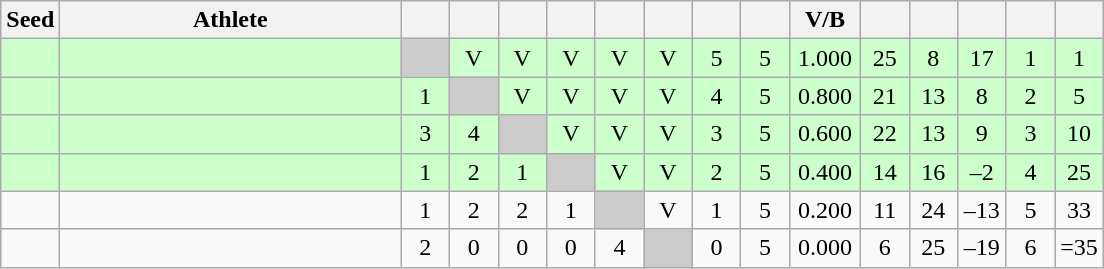<table class="wikitable" style="text-align:center">
<tr>
<th width="25">Seed</th>
<th width="220">Athlete</th>
<th width="25"></th>
<th width="25"></th>
<th width="25"></th>
<th width="25"></th>
<th width="25"></th>
<th width="25"></th>
<th width="25"></th>
<th width="25"></th>
<th width="40">V/B</th>
<th width="25"></th>
<th width="25"></th>
<th width="25"></th>
<th width="25"></th>
<th width="25"></th>
</tr>
<tr bgcolor=ccffcc>
<td></td>
<td align=left></td>
<td bgcolor="#cccccc"></td>
<td>V</td>
<td>V</td>
<td>V</td>
<td>V</td>
<td>V</td>
<td>5</td>
<td>5</td>
<td>1.000</td>
<td>25</td>
<td>8</td>
<td>17</td>
<td>1</td>
<td>1</td>
</tr>
<tr bgcolor=ccffcc>
<td></td>
<td align=left></td>
<td>1</td>
<td bgcolor="#cccccc"></td>
<td>V</td>
<td>V</td>
<td>V</td>
<td>V</td>
<td>4</td>
<td>5</td>
<td>0.800</td>
<td>21</td>
<td>13</td>
<td>8</td>
<td>2</td>
<td>5</td>
</tr>
<tr bgcolor=ccffcc>
<td></td>
<td align=left></td>
<td>3</td>
<td>4</td>
<td bgcolor="#cccccc"></td>
<td>V</td>
<td>V</td>
<td>V</td>
<td>3</td>
<td>5</td>
<td>0.600</td>
<td>22</td>
<td>13</td>
<td>9</td>
<td>3</td>
<td>10</td>
</tr>
<tr bgcolor=ccffcc>
<td></td>
<td align=left></td>
<td>1</td>
<td>2</td>
<td>1</td>
<td bgcolor="#cccccc"></td>
<td>V</td>
<td>V</td>
<td>2</td>
<td>5</td>
<td>0.400</td>
<td>14</td>
<td>16</td>
<td>–2</td>
<td>4</td>
<td>25</td>
</tr>
<tr>
<td></td>
<td align=left></td>
<td>1</td>
<td>2</td>
<td>2</td>
<td>1</td>
<td bgcolor="#cccccc"></td>
<td>V</td>
<td>1</td>
<td>5</td>
<td>0.200</td>
<td>11</td>
<td>24</td>
<td>–13</td>
<td>5</td>
<td>33</td>
</tr>
<tr>
<td></td>
<td align=left></td>
<td>2</td>
<td>0</td>
<td>0</td>
<td>0</td>
<td>4</td>
<td bgcolor="#cccccc"></td>
<td>0</td>
<td>5</td>
<td>0.000</td>
<td>6</td>
<td>25</td>
<td>–19</td>
<td>6</td>
<td>=35</td>
</tr>
</table>
